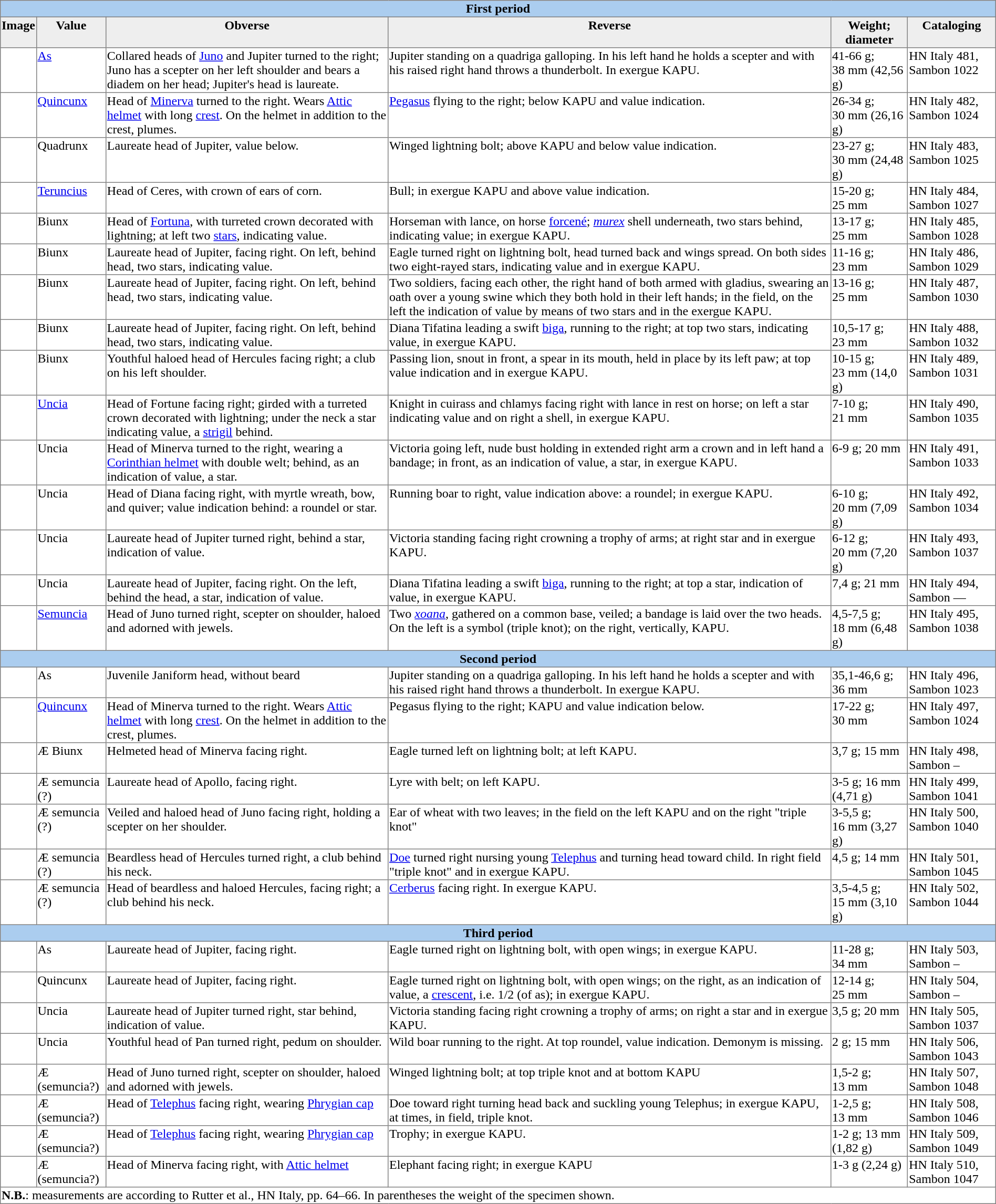<table border=1 cellspacing=0 align=center style= "border-collapse: collapse; text-align:left; ">
<tr style= "background: #ABCDEF; text-align:center; ">
<th colspan = 6>First period</th>
</tr>
<tr style= "background: #eee; text-align:center;  vertical-align: top; ">
<th>Image</th>
<th>Value</th>
<th>Obverse</th>
<th>Reverse</th>
<th>Weight; diameter</th>
<th>Cataloging</th>
</tr>
<tr style= " vertical-align: top;">
<td></td>
<td><a href='#'>As</a></td>
<td>Collared heads of <a href='#'>Juno</a> and Jupiter turned to the right; Juno has a scepter on her left shoulder and bears a diadem on her head; Jupiter's head is laureate.</td>
<td>Jupiter standing on a quadriga galloping. In his left hand he holds a scepter and with his raised right hand throws a thunderbolt. In exergue KAPU.</td>
<td>41-66 g; 38 mm (42,56 g)</td>
<td>HN Italy 481, Sambon 1022</td>
</tr>
<tr style= " vertical-align: top;">
<td></td>
<td><a href='#'>Quincunx</a></td>
<td>Head of <a href='#'>Minerva</a> turned to the right. Wears <a href='#'>Attic helmet</a> with long <a href='#'>crest</a>. On the helmet in addition to the crest, plumes.</td>
<td><a href='#'>Pegasus</a> flying to the right; below KAPU and value indication.</td>
<td>26-34 g; 30 mm (26,16 g)</td>
<td>HN Italy 482, Sambon 1024</td>
</tr>
<tr style= " vertical-align: top;">
<td></td>
<td>Quadrunx</td>
<td>Laureate head of Jupiter, value below.</td>
<td>Winged lightning bolt; above KAPU and below value indication.</td>
<td>23-27 g; 30 mm (24,48 g)</td>
<td>HN Italy 483, Sambon 1025</td>
</tr>
<tr style= " vertical-align: top;">
<td></td>
<td><a href='#'>Teruncius</a></td>
<td>Head of Ceres, with crown of ears of corn.</td>
<td>Bull; in exergue KAPU and above value indication.</td>
<td>15-20 g; 25 mm</td>
<td>HN Italy 484, Sambon 1027</td>
</tr>
<tr style= " vertical-align: top;">
<td></td>
<td>Biunx</td>
<td>Head of <a href='#'>Fortuna</a>, with turreted crown decorated with lightning; at left two <a href='#'>stars</a>, indicating value.</td>
<td>Horseman with lance, on horse <a href='#'>forcené</a>; <em><a href='#'>murex</a></em> shell underneath, two stars behind, indicating value; in exergue KAPU.</td>
<td>13-17 g; 25 mm</td>
<td>HN Italy 485, Sambon 1028</td>
</tr>
<tr style= " vertical-align: top;">
<td></td>
<td>Biunx</td>
<td>Laureate head of Jupiter, facing right. On left, behind head, two stars, indicating value.</td>
<td>Eagle turned right on lightning bolt, head turned back and wings spread. On both sides two eight-rayed stars, indicating value and in exergue KAPU.</td>
<td>11-16 g; 23 mm</td>
<td>HN Italy 486, Sambon 1029</td>
</tr>
<tr style= " vertical-align: top;">
<td></td>
<td>Biunx</td>
<td>Laureate head of Jupiter, facing right. On left, behind head, two stars, indicating value.</td>
<td>Two soldiers, facing each other, the right hand of both armed with gladius, swearing an oath over a young swine which they both hold in their left hands; in the field, on the left the indication of value by means of two stars and in the exergue KAPU.</td>
<td>13-16 g; 25 mm</td>
<td>HN Italy 487, Sambon 1030</td>
</tr>
<tr style= " vertical-align: top;">
<td></td>
<td>Biunx</td>
<td>Laureate head of Jupiter, facing right. On left, behind head, two stars, indicating value.</td>
<td>Diana Tifatina leading a swift <a href='#'>biga</a>, running to the right; at top two stars, indicating value, in exergue KAPU.</td>
<td>10,5-17 g; 23 mm</td>
<td>HN Italy 488, Sambon 1032</td>
</tr>
<tr style= " vertical-align: top;">
<td></td>
<td>Biunx</td>
<td>Youthful haloed head of Hercules facing right; a club on his left shoulder.</td>
<td>Passing lion, snout in front, a spear in its mouth, held in place by its left paw; at top value indication and in exergue KAPU.</td>
<td>10-15 g; 23 mm (14,0 g)</td>
<td>HN Italy 489, Sambon 1031</td>
</tr>
<tr style= " vertical-align: top;">
<td></td>
<td><a href='#'>Uncia</a></td>
<td>Head of Fortune facing right; girded with a turreted crown decorated with lightning; under the neck a star indicating value, a <a href='#'>strigil</a> behind.</td>
<td>Knight in cuirass and chlamys facing right with lance in rest on horse; on left a star indicating value and on right a shell, in exergue KAPU.</td>
<td>7-10 g; 21 mm</td>
<td>HN Italy 490, Sambon 1035</td>
</tr>
<tr style= " vertical-align: top;">
<td></td>
<td>Uncia</td>
<td>Head of Minerva turned to the right, wearing a <a href='#'>Corinthian helmet</a> with double welt; behind, as an indication of value, a star.</td>
<td>Victoria going left, nude bust holding in extended right arm a crown and in left hand a bandage; in front, as an indication of value, a star, in exergue KAPU.</td>
<td>6-9 g; 20 mm</td>
<td>HN Italy 491, Sambon 1033</td>
</tr>
<tr style= " vertical-align: top;">
<td></td>
<td>Uncia</td>
<td>Head of Diana facing right, with myrtle wreath, bow, and quiver; value indication behind: a roundel or star.</td>
<td>Running boar to right, value indication above: a roundel; in exergue KAPU.</td>
<td>6-10 g; 20 mm (7,09 g)</td>
<td>HN Italy 492, Sambon 1034</td>
</tr>
<tr style= " vertical-align: top;">
<td></td>
<td>Uncia</td>
<td>Laureate head of Jupiter turned right, behind a star, indication of value.</td>
<td>Victoria standing facing right crowning a trophy of arms; at right star and in exergue KAPU.</td>
<td>6-12 g; 20 mm (7,20 g)</td>
<td>HN Italy 493, Sambon 1037</td>
</tr>
<tr style= " vertical-align: top;">
<td></td>
<td>Uncia</td>
<td>Laureate head of Jupiter, facing right. On the left, behind the head, a star, indication of value.</td>
<td>Diana Tifatina leading a swift <a href='#'>biga</a>, running to the right; at top a star, indication of value, in exergue KAPU.</td>
<td>7,4 g; 21 mm</td>
<td>HN Italy 494, Sambon —</td>
</tr>
<tr style= " vertical-align: top;">
<td></td>
<td><a href='#'>Semuncia</a></td>
<td>Head of Juno turned right, scepter on shoulder, haloed and adorned with jewels.</td>
<td>Two <a href='#'><em>xoana</em></a>, gathered on a common base, veiled; a bandage is laid over the two heads. On the left is a symbol (triple knot); on the right, vertically, KAPU.</td>
<td>4,5-7,5 g; 18 mm (6,48 g)</td>
<td>HN Italy 495, Sambon 1038</td>
</tr>
<tr style= "background: #ABCDEF; text-align:center; ">
<th colspan = 6>Second period</th>
</tr>
<tr style= " vertical-align: top;">
<td></td>
<td>As</td>
<td>Juvenile Janiform head, without beard</td>
<td>Jupiter standing on a quadriga galloping. In his left hand he holds a scepter and with his raised right hand throws a thunderbolt. In exergue KAPU.</td>
<td>35,1-46,6 g; 36 mm</td>
<td>HN Italy 496, Sambon 1023</td>
</tr>
<tr style= " vertical-align: top;">
<td></td>
<td><a href='#'>Quincunx</a></td>
<td>Head of Minerva turned to the right. Wears <a href='#'>Attic helmet</a> with long <a href='#'>crest</a>. On the helmet in addition to the crest, plumes.</td>
<td>Pegasus flying to the right; KAPU and value indication below.</td>
<td>17-22 g; 30 mm</td>
<td>HN Italy 497, Sambon 1024</td>
</tr>
<tr style= " vertical-align: top;">
<td></td>
<td>Æ Biunx</td>
<td>Helmeted head of Minerva facing right.</td>
<td>Eagle turned left on lightning bolt; at left KAPU.</td>
<td>3,7 g; 15 mm</td>
<td>HN Italy 498, Sambon –</td>
</tr>
<tr style= " vertical-align: top;">
<td></td>
<td>Æ semuncia (?)</td>
<td>Laureate head of Apollo, facing right.</td>
<td>Lyre with belt; on left KAPU.</td>
<td>3-5 g; 16 mm (4,71 g)</td>
<td>HN Italy 499, Sambon 1041</td>
</tr>
<tr style= " vertical-align: top;">
<td></td>
<td>Æ semuncia (?)</td>
<td>Veiled and haloed head of Juno facing right, holding a scepter on her shoulder.</td>
<td>Ear of wheat with two leaves; in the field on the left KAPU and on the right "triple knot"</td>
<td>3-5,5 g; 16 mm (3,27 g)</td>
<td>HN Italy 500, Sambon 1040</td>
</tr>
<tr style= " vertical-align: top;">
<td></td>
<td>Æ semuncia (?)</td>
<td>Beardless head of Hercules turned right, a club behind his neck.</td>
<td><a href='#'>Doe</a> turned right nursing young <a href='#'>Telephus</a> and turning head toward child. In right field "triple knot" and in exergue KAPU.</td>
<td>4,5 g; 14 mm</td>
<td>HN Italy 501, Sambon 1045</td>
</tr>
<tr style= " vertical-align: top;">
<td></td>
<td>Æ semuncia (?)</td>
<td>Head of beardless and haloed Hercules, facing right; a club behind his neck.</td>
<td><a href='#'>Cerberus</a> facing right. In exergue KAPU.</td>
<td>3,5-4,5 g; 15 mm (3,10 g)</td>
<td>HN Italy 502, Sambon 1044</td>
</tr>
<tr style= "background: #ABCDEF; text-align:center; ">
<th colspan = 6>Third period</th>
</tr>
<tr style= " vertical-align: top;">
<td></td>
<td>As</td>
<td>Laureate head of Jupiter, facing right.</td>
<td>Eagle turned right on lightning bolt, with open wings; in exergue KAPU.</td>
<td>11-28 g; 34 mm</td>
<td>HN Italy 503, Sambon –</td>
</tr>
<tr style= " vertical-align: top;">
<td></td>
<td>Quincunx</td>
<td>Laureate head of Jupiter, facing right.</td>
<td>Eagle turned right on lightning bolt, with open wings; on the right, as an indication of value, a <a href='#'>crescent</a>, i.e. 1/2 (of as); in exergue KAPU.</td>
<td>12-14 g; 25 mm</td>
<td>HN Italy 504, Sambon –</td>
</tr>
<tr style= " vertical-align: top;">
<td></td>
<td>Uncia</td>
<td>Laureate head of Jupiter turned right, star behind, indication of value.</td>
<td>Victoria standing facing right crowning a trophy of arms; on right a star and in exergue KAPU.</td>
<td>3,5 g; 20 mm</td>
<td>HN Italy 505, Sambon 1037</td>
</tr>
<tr style= " vertical-align: top;">
<td></td>
<td>Uncia</td>
<td>Youthful head of Pan turned right, pedum on shoulder.</td>
<td>Wild boar running to the right. At top roundel, value indication. Demonym is missing.</td>
<td>2 g; 15 mm</td>
<td>HN Italy 506, Sambon 1043</td>
</tr>
<tr style= " vertical-align: top;">
<td></td>
<td>Æ (semuncia?)</td>
<td>Head of Juno turned right, scepter on shoulder, haloed and adorned with jewels.</td>
<td>Winged lightning bolt; at top triple knot and at bottom KAPU</td>
<td>1,5-2 g; 13 mm</td>
<td>HN Italy 507, Sambon 1048</td>
</tr>
<tr style= " vertical-align: top;">
<td></td>
<td>Æ (semuncia?)</td>
<td>Head of <a href='#'>Telephus</a> facing right, wearing <a href='#'>Phrygian cap</a></td>
<td>Doe toward right turning head back and suckling young Telephus; in exergue KAPU, at times, in field, triple knot.</td>
<td>1-2,5 g; 13 mm</td>
<td>HN Italy 508, Sambon 1046</td>
</tr>
<tr style= " vertical-align: top;">
<td></td>
<td>Æ (semuncia?)</td>
<td>Head of <a href='#'>Telephus</a> facing right, wearing <a href='#'>Phrygian cap</a></td>
<td>Trophy; in exergue KAPU.</td>
<td>1-2 g; 13 mm (1,82 g)</td>
<td>HN Italy 509, Sambon 1049</td>
</tr>
<tr style= " vertical-align: top;">
<td></td>
<td>Æ (semuncia?)</td>
<td>Head of Minerva facing right, with <a href='#'>Attic helmet</a></td>
<td>Elephant facing right; in exergue KAPU</td>
<td>1-3 g (2,24 g)</td>
<td>HN Italy 510, Sambon 1047</td>
</tr>
<tr>
<td colspan = 6><strong>N.B.</strong>: measurements are according to Rutter et al., HN Italy, pp. 64–66. In parentheses the weight of the specimen shown.</td>
</tr>
</table>
